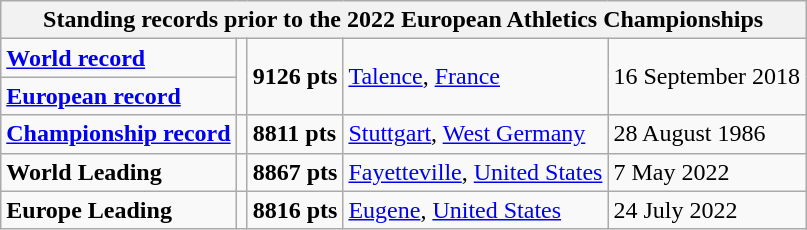<table class="wikitable">
<tr>
<th colspan="5">Standing records prior to the 2022 European Athletics Championships</th>
</tr>
<tr>
<td><strong><a href='#'>World record</a></strong></td>
<td rowspan=2></td>
<td rowspan=2><strong>9126 pts</strong></td>
<td rowspan=2><a href='#'>Talence</a>, <a href='#'>France</a></td>
<td rowspan=2>16 September 2018</td>
</tr>
<tr>
<td><strong><a href='#'>European record</a></strong></td>
</tr>
<tr>
<td><strong><a href='#'>Championship record</a></strong></td>
<td></td>
<td><strong>8811 pts</strong></td>
<td><a href='#'>Stuttgart</a>, <a href='#'>West Germany</a></td>
<td>28 August 1986</td>
</tr>
<tr>
<td><strong>World Leading</strong></td>
<td></td>
<td><strong>8867 pts</strong></td>
<td><a href='#'>Fayetteville</a>, <a href='#'>United States</a></td>
<td>7 May 2022</td>
</tr>
<tr>
<td><strong>Europe Leading</strong></td>
<td></td>
<td><strong>8816  pts</strong></td>
<td><a href='#'>Eugene</a>, <a href='#'>United States</a></td>
<td>24 July 2022</td>
</tr>
</table>
